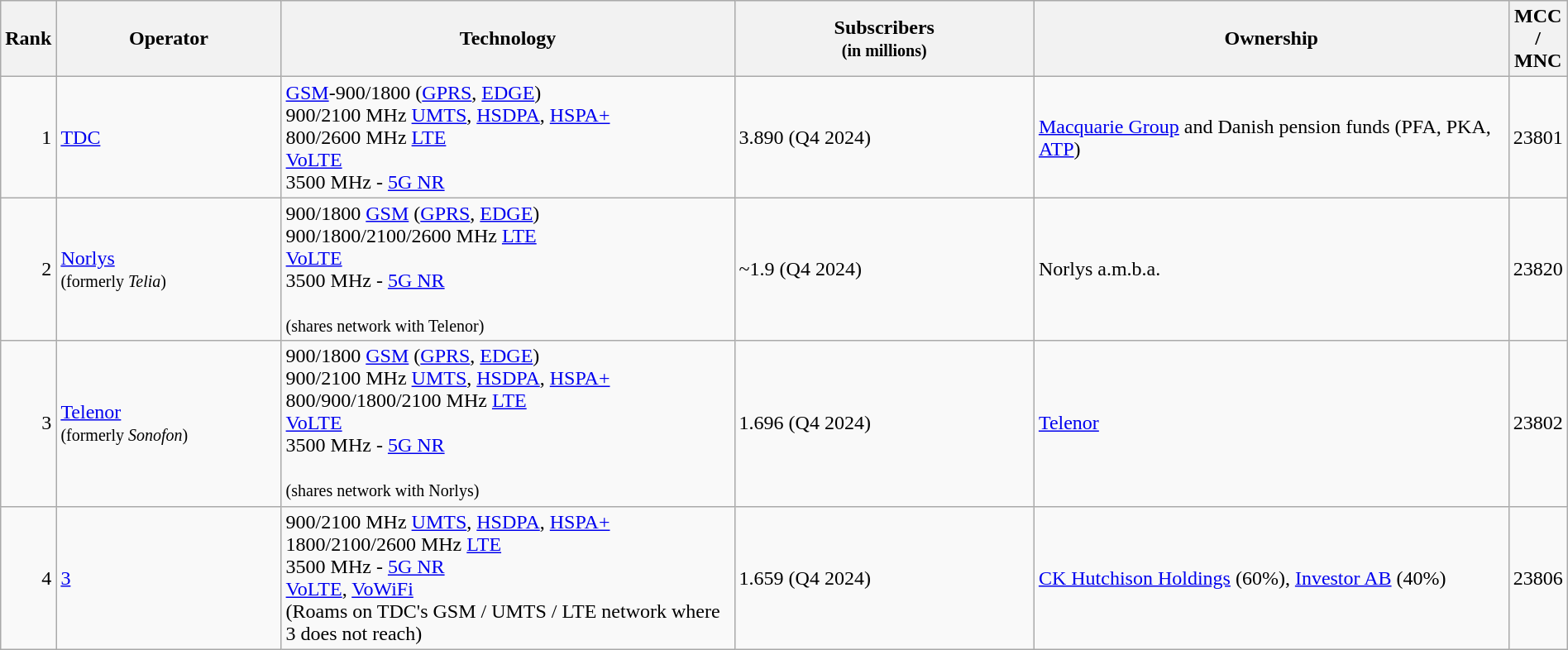<table class="wikitable" style="width:100%;">
<tr>
<th style="width:3%;">Rank</th>
<th style="width:15%;">Operator</th>
<th style="width:30%;">Technology</th>
<th style="width:20%;">Subscribers<br><small>(in millions)</small></th>
<th style="width:32%;">Ownership</th>
<th>MCC / MNC</th>
</tr>
<tr>
<td align=right>1</td>
<td><a href='#'>TDC</a></td>
<td><a href='#'>GSM</a>-900/1800 (<a href='#'>GPRS</a>, <a href='#'>EDGE</a>)<br>900/2100 MHz <a href='#'>UMTS</a>, <a href='#'>HSDPA</a>, <a href='#'>HSPA+</a> <br>800/2600 MHz <a href='#'>LTE</a><br><a href='#'>VoLTE</a><br>3500 MHz - <a href='#'>5G NR</a></td>
<td>3.890 (Q4 2024)</td>
<td><a href='#'>Macquarie Group</a> and Danish pension funds (PFA, PKA, <a href='#'>ATP</a>)</td>
<td>23801</td>
</tr>
<tr>
<td style="text-align:right;">2</td>
<td><a href='#'>Norlys</a> <br> <small>(formerly <em>Telia</em>)</small></td>
<td>900/1800 <a href='#'>GSM</a> (<a href='#'>GPRS</a>, <a href='#'>EDGE</a>)<br>900/1800/2100/2600 MHz <a href='#'>LTE</a><br><a href='#'>VoLTE</a> <br>3500 MHz - <a href='#'>5G NR</a> <br><br><small>(shares network with Telenor) </small></td>
<td>~1.9 (Q4 2024) </td>
<td>Norlys a.m.b.a.</td>
<td>23820</td>
</tr>
<tr>
<td style="text-align:right;">3</td>
<td><a href='#'>Telenor</a> <br> <small>(formerly <em>Sonofon</em>)</small></td>
<td>900/1800 <a href='#'>GSM</a> (<a href='#'>GPRS</a>, <a href='#'>EDGE</a>)<br>900/2100 MHz <a href='#'>UMTS</a>, <a href='#'>HSDPA</a>, <a href='#'>HSPA+</a> <br>800/900/1800/2100 MHz <a href='#'>LTE</a><br><a href='#'>VoLTE</a> <br>3500 MHz - <a href='#'>5G NR</a> <br><br><small>(shares network with Norlys) </small></td>
<td>1.696 (Q4 2024)</td>
<td><a href='#'>Telenor</a></td>
<td>23802</td>
</tr>
<tr>
<td style="text-align:right;">4</td>
<td><a href='#'>3</a></td>
<td>900/2100 MHz <a href='#'>UMTS</a>, <a href='#'>HSDPA</a>, <a href='#'>HSPA+</a> <br>1800/2100/2600 MHz <a href='#'>LTE</a><br>3500 MHz - <a href='#'>5G NR</a><br><a href='#'>VoLTE</a>, <a href='#'>VoWiFi</a><br> (Roams on TDC's GSM / UMTS / LTE network where 3 does not reach)</td>
<td>1.659 (Q4 2024)</td>
<td><a href='#'>CK Hutchison Holdings</a> (60%), <a href='#'>Investor AB</a> (40%)</td>
<td>23806</td>
</tr>
</table>
